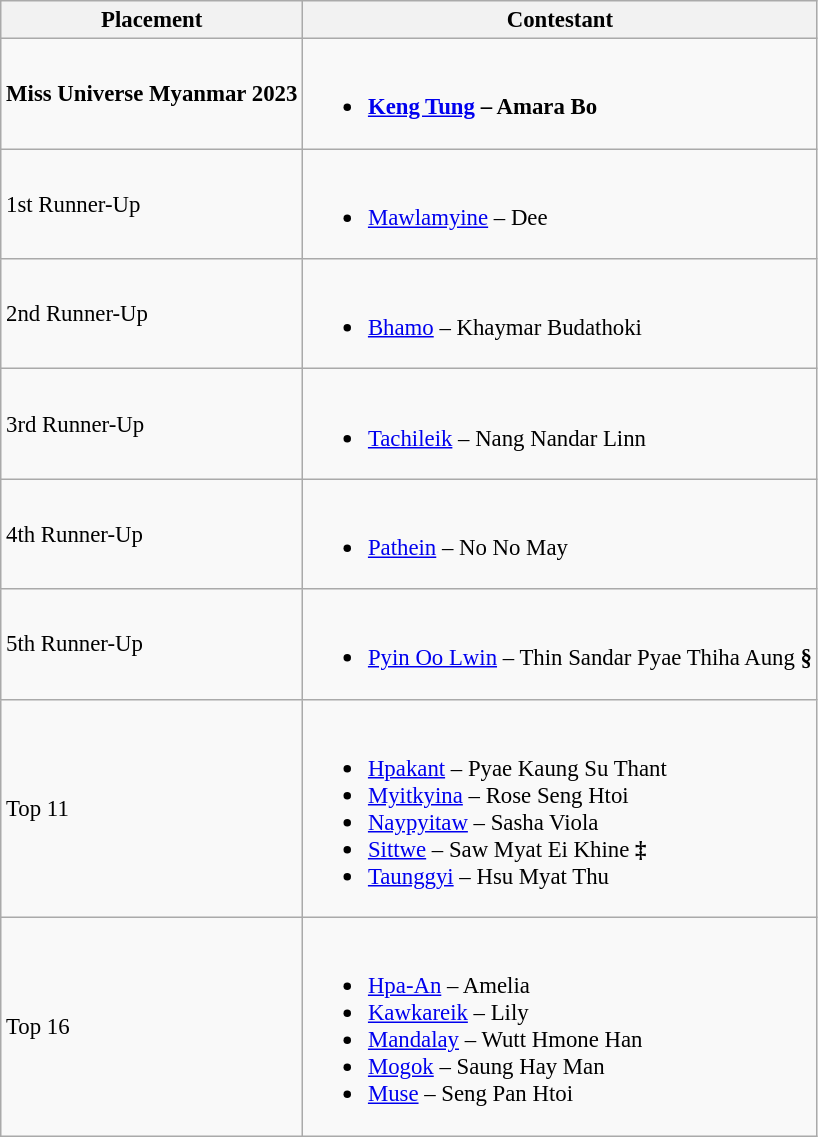<table class="wikitable sortable" style="font-size: 95%;">
<tr>
<th>Placement</th>
<th>Contestant</th>
</tr>
<tr>
<td><strong>Miss Universe Myanmar 2023</strong></td>
<td><br><ul><li><strong><a href='#'>Keng Tung</a> – Amara Bo</strong></li></ul></td>
</tr>
<tr>
<td>1st Runner-Up</td>
<td><br><ul><li><a href='#'>Mawlamyine</a> – Dee</li></ul></td>
</tr>
<tr>
<td>2nd Runner-Up</td>
<td><br><ul><li><a href='#'>Bhamo</a> – Khaymar Budathoki</li></ul></td>
</tr>
<tr>
<td>3rd Runner-Up</td>
<td><br><ul><li><a href='#'>Tachileik</a> – Nang Nandar Linn</li></ul></td>
</tr>
<tr>
<td>4th Runner-Up</td>
<td><br><ul><li><a href='#'>Pathein</a> – No No May</li></ul></td>
</tr>
<tr>
<td>5th Runner-Up</td>
<td><br><ul><li><a href='#'>Pyin Oo Lwin</a> – Thin Sandar Pyae Thiha Aung <strong>§</strong></li></ul></td>
</tr>
<tr>
<td>Top 11</td>
<td><br><ul><li><a href='#'>Hpakant</a> – Pyae Kaung Su Thant</li><li><a href='#'>Myitkyina</a> – Rose Seng Htoi</li><li><a href='#'>Naypyitaw</a> – Sasha Viola</li><li><a href='#'>Sittwe</a> – Saw Myat Ei Khine <strong>‡</strong></li><li><a href='#'>Taunggyi</a> – Hsu Myat Thu</li></ul></td>
</tr>
<tr>
<td>Top 16</td>
<td><br><ul><li><a href='#'>Hpa-An</a> – Amelia</li><li><a href='#'>Kawkareik</a> – Lily</li><li><a href='#'>Mandalay</a> – Wutt Hmone Han</li><li><a href='#'>Mogok</a> – Saung Hay Man</li><li><a href='#'>Muse</a> – Seng Pan Htoi</li></ul></td>
</tr>
</table>
